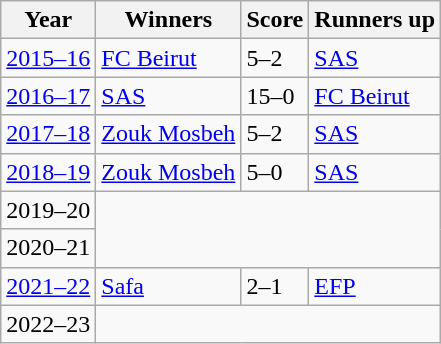<table class="sortable wikitable">
<tr>
<th>Year</th>
<th>Winners</th>
<th>Score</th>
<th>Runners up</th>
</tr>
<tr>
<td><a href='#'>2015–16</a></td>
<td><a href='#'>FC Beirut</a></td>
<td>5–2</td>
<td><a href='#'>SAS</a></td>
</tr>
<tr>
<td><a href='#'>2016–17</a></td>
<td><a href='#'>SAS</a></td>
<td>15–0</td>
<td><a href='#'>FC Beirut</a></td>
</tr>
<tr>
<td><a href='#'>2017–18</a></td>
<td><a href='#'>Zouk Mosbeh</a></td>
<td>5–2</td>
<td><a href='#'>SAS</a></td>
</tr>
<tr>
<td><a href='#'>2018–19</a></td>
<td><a href='#'>Zouk Mosbeh</a></td>
<td>5–0</td>
<td><a href='#'>SAS</a></td>
</tr>
<tr>
<td>2019–20</td>
<td colspan="3" rowspan="2"></td>
</tr>
<tr>
<td>2020–21</td>
</tr>
<tr>
<td><a href='#'>2021–22</a></td>
<td><a href='#'>Safa</a></td>
<td>2–1</td>
<td><a href='#'>EFP</a></td>
</tr>
<tr>
<td>2022–23</td>
<td colspan="3"></td>
</tr>
</table>
